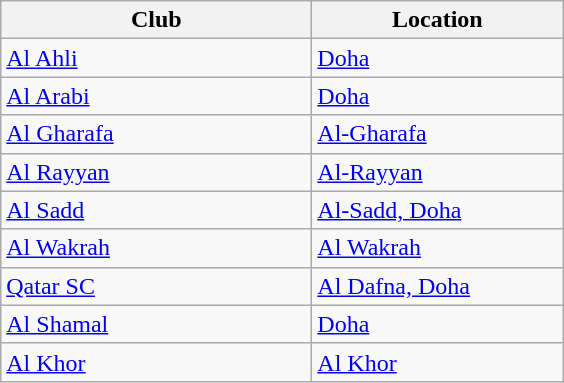<table class="wikitable">
<tr>
<th style="width:200px;">Club</th>
<th style="width:160px;">Location</th>
</tr>
<tr style="vertical-align:top;">
<td><a href='#'>Al Ahli</a></td>
<td><a href='#'>Doha</a></td>
</tr>
<tr style="vertical-align:top;">
<td><a href='#'>Al Arabi</a></td>
<td><a href='#'>Doha</a></td>
</tr>
<tr style="vertical-align:top;">
<td><a href='#'>Al Gharafa</a></td>
<td><a href='#'>Al-Gharafa</a></td>
</tr>
<tr style="vertical-align:top;">
<td><a href='#'>Al Rayyan</a></td>
<td><a href='#'>Al-Rayyan</a></td>
</tr>
<tr style="vertical-align:top;">
<td><a href='#'>Al Sadd</a></td>
<td><a href='#'>Al-Sadd, Doha</a></td>
</tr>
<tr style="vertical-align:top;">
<td><a href='#'>Al Wakrah</a></td>
<td><a href='#'>Al Wakrah</a></td>
</tr>
<tr style="vertical-align:top;">
<td><a href='#'>Qatar SC</a></td>
<td><a href='#'>Al Dafna, Doha</a></td>
</tr>
<tr style="vertical-align:top;">
<td><a href='#'>Al Shamal</a></td>
<td><a href='#'>Doha</a></td>
</tr>
<tr style="vertical-align:top;">
<td><a href='#'>Al Khor</a></td>
<td><a href='#'>Al Khor</a></td>
</tr>
</table>
